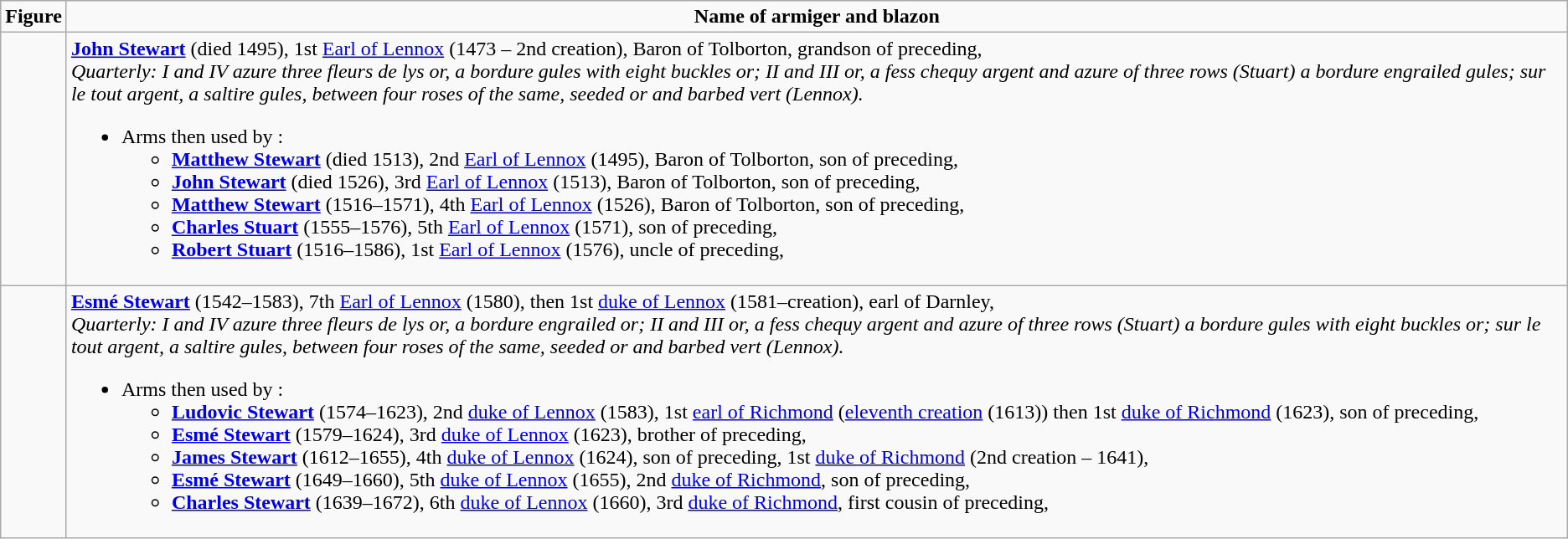<table class=wikitable>
<tr valign=top align=center>
<td width=»206«><strong>Figure</strong></td>
<td><strong>Name of armiger and blazon</strong></td>
</tr>
<tr valign=top>
<td align=center></td>
<td><strong><a href='#'>John Stewart</a></strong> (died 1495), 1st <a href='#'>Earl of Lennox</a> (1473 – 2nd creation), Baron of Tolborton, grandson of preceding,<br><em>Quarterly: I and IV azure three fleurs de lys or, a bordure gules with eight buckles or; II and III or, a fess chequy argent and azure of three rows (Stuart) a bordure engrailed gules; sur le tout argent, a saltire gules, between four roses of the same, seeded or and barbed vert (Lennox).</em><ul><li>Arms then used by :<ul><li><strong><a href='#'>Matthew Stewart</a></strong> (died 1513), 2nd <a href='#'>Earl of Lennox</a> (1495), Baron of Tolborton, son of preceding,</li><li><strong><a href='#'>John Stewart</a></strong> (died 1526), 3rd <a href='#'>Earl of Lennox</a> (1513), Baron of Tolborton, son of preceding,</li><li><strong><a href='#'>Matthew Stewart</a></strong> (1516–1571), 4th <a href='#'>Earl of Lennox</a> (1526), Baron of Tolborton, son of preceding,</li><li><strong><a href='#'>Charles Stuart</a></strong> (1555–1576), 5th <a href='#'>Earl of Lennox</a> (1571), son of preceding,</li><li><strong><a href='#'>Robert Stuart</a></strong> (1516–1586), 1st <a href='#'>Earl of Lennox</a> (1576), uncle of preceding,</li></ul></li></ul></td>
</tr>
<tr valign=top>
<td align=center></td>
<td><strong><a href='#'>Esmé Stewart</a></strong> (1542–1583), 7th <a href='#'>Earl of Lennox</a> (1580), then 1st <a href='#'>duke of Lennox</a> (1581–creation), earl of Darnley,<br><em>Quarterly: I and IV azure three fleurs de lys or, a bordure engrailed or; II and III or, a fess chequy argent and azure of three rows (Stuart) a bordure gules with eight buckles or; sur le tout argent, a saltire gules, between four roses of the same, seeded or and barbed vert (Lennox).</em><ul><li>Arms then used by :<ul><li><strong><a href='#'>Ludovic Stewart</a></strong> (1574–1623), 2nd <a href='#'>duke of Lennox</a> (1583), 1st <a href='#'>earl of Richmond</a> (<a href='#'>eleventh creation</a> (1613)) then 1st <a href='#'>duke of Richmond</a> (1623), son of preceding,</li><li><strong><a href='#'>Esmé Stewart</a></strong> (1579–1624), 3rd <a href='#'>duke of Lennox</a> (1623), brother of preceding,</li><li><strong><a href='#'>James Stewart</a></strong> (1612–1655), 4th <a href='#'>duke of Lennox</a> (1624), son of preceding, 1st <a href='#'>duke of Richmond</a> (2nd creation – 1641),</li><li><strong><a href='#'>Esmé Stewart</a></strong> (1649–1660), 5th <a href='#'>duke of Lennox</a> (1655), 2nd <a href='#'>duke of Richmond</a>, son of preceding,</li><li><strong><a href='#'>Charles Stewart</a></strong> (1639–1672), 6th <a href='#'>duke of Lennox</a> (1660), 3rd <a href='#'>duke of Richmond</a>, first cousin of preceding,</li></ul></li></ul></td>
</tr>
</table>
